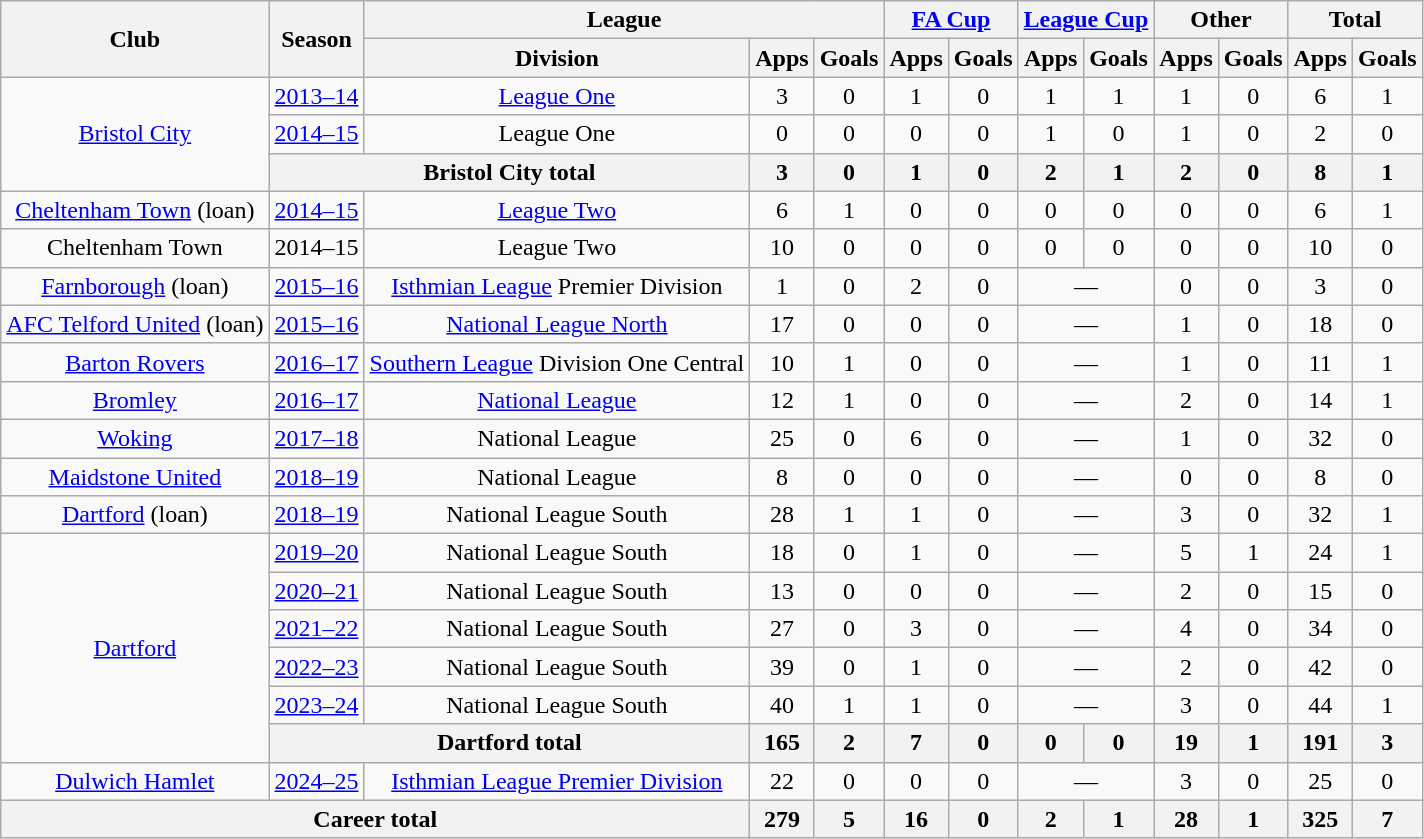<table class="wikitable" style="text-align: center;">
<tr>
<th rowspan="2">Club</th>
<th rowspan="2">Season</th>
<th colspan="3">League</th>
<th colspan="2"><a href='#'>FA Cup</a></th>
<th colspan="2"><a href='#'>League Cup</a></th>
<th colspan="2">Other</th>
<th colspan="2">Total</th>
</tr>
<tr>
<th>Division</th>
<th>Apps</th>
<th>Goals</th>
<th>Apps</th>
<th>Goals</th>
<th>Apps</th>
<th>Goals</th>
<th>Apps</th>
<th>Goals</th>
<th>Apps</th>
<th>Goals</th>
</tr>
<tr>
<td rowspan="3" valign="center"><a href='#'>Bristol City</a></td>
<td><a href='#'>2013–14</a></td>
<td><a href='#'>League One</a></td>
<td>3</td>
<td>0</td>
<td>1</td>
<td>0</td>
<td>1</td>
<td>1</td>
<td>1</td>
<td>0</td>
<td>6</td>
<td>1</td>
</tr>
<tr>
<td><a href='#'>2014–15</a></td>
<td>League One</td>
<td>0</td>
<td>0</td>
<td>0</td>
<td>0</td>
<td>1</td>
<td>0</td>
<td>1</td>
<td>0</td>
<td>2</td>
<td>0</td>
</tr>
<tr>
<th colspan="2">Bristol City total</th>
<th>3</th>
<th>0</th>
<th>1</th>
<th>0</th>
<th>2</th>
<th>1</th>
<th>2</th>
<th>0</th>
<th>8</th>
<th>1</th>
</tr>
<tr>
<td rowspan="1" valign="center"><a href='#'>Cheltenham Town</a> (loan)</td>
<td><a href='#'>2014–15</a></td>
<td><a href='#'>League Two</a></td>
<td>6</td>
<td>1</td>
<td>0</td>
<td>0</td>
<td>0</td>
<td>0</td>
<td>0</td>
<td>0</td>
<td>6</td>
<td>1</td>
</tr>
<tr>
<td rowspan="1" valign="center">Cheltenham Town</td>
<td>2014–15</td>
<td>League Two</td>
<td>10</td>
<td>0</td>
<td>0</td>
<td>0</td>
<td>0</td>
<td>0</td>
<td>0</td>
<td>0</td>
<td>10</td>
<td>0</td>
</tr>
<tr>
<td rowspan="1" valign="center"><a href='#'>Farnborough</a> (loan)</td>
<td><a href='#'>2015–16</a></td>
<td><a href='#'>Isthmian League</a> Premier Division</td>
<td>1</td>
<td>0</td>
<td>2</td>
<td>0</td>
<td colspan="2">—</td>
<td>0</td>
<td>0</td>
<td>3</td>
<td>0</td>
</tr>
<tr>
<td rowspan="1" valign="center"><a href='#'>AFC Telford United</a> (loan)</td>
<td><a href='#'>2015–16</a></td>
<td><a href='#'>National League North</a></td>
<td>17</td>
<td>0</td>
<td>0</td>
<td>0</td>
<td colspan="2">—</td>
<td>1</td>
<td>0</td>
<td>18</td>
<td>0</td>
</tr>
<tr>
<td rowspan="1" valign="center"><a href='#'>Barton Rovers</a></td>
<td><a href='#'>2016–17</a></td>
<td><a href='#'>Southern League</a> Division One Central</td>
<td>10</td>
<td>1</td>
<td>0</td>
<td>0</td>
<td colspan="2">—</td>
<td>1</td>
<td>0</td>
<td>11</td>
<td>1</td>
</tr>
<tr>
<td rowspan="1" valign="center"><a href='#'>Bromley</a></td>
<td><a href='#'>2016–17</a></td>
<td><a href='#'>National League</a></td>
<td>12</td>
<td>1</td>
<td>0</td>
<td>0</td>
<td colspan="2">—</td>
<td>2</td>
<td>0</td>
<td>14</td>
<td>1</td>
</tr>
<tr>
<td rowspan="1" valign="center"><a href='#'>Woking</a></td>
<td><a href='#'>2017–18</a></td>
<td>National League</td>
<td>25</td>
<td>0</td>
<td>6</td>
<td>0</td>
<td colspan="2">—</td>
<td>1</td>
<td>0</td>
<td>32</td>
<td>0</td>
</tr>
<tr>
<td rowspan="1" valign="center"><a href='#'>Maidstone United</a></td>
<td><a href='#'>2018–19</a></td>
<td>National League</td>
<td>8</td>
<td>0</td>
<td>0</td>
<td>0</td>
<td colspan="2">—</td>
<td>0</td>
<td>0</td>
<td>8</td>
<td>0</td>
</tr>
<tr>
<td rowspan="1" valign="center"><a href='#'>Dartford</a> (loan)</td>
<td><a href='#'>2018–19</a></td>
<td>National League South</td>
<td>28</td>
<td>1</td>
<td>1</td>
<td>0</td>
<td colspan="2">—</td>
<td>3</td>
<td>0</td>
<td>32</td>
<td>1</td>
</tr>
<tr>
<td rowspan="6" valign="center"><a href='#'>Dartford</a></td>
<td><a href='#'>2019–20</a></td>
<td>National League South</td>
<td>18</td>
<td>0</td>
<td>1</td>
<td>0</td>
<td colspan="2">—</td>
<td>5</td>
<td>1</td>
<td>24</td>
<td>1</td>
</tr>
<tr>
<td><a href='#'>2020–21</a></td>
<td>National League South</td>
<td>13</td>
<td>0</td>
<td>0</td>
<td>0</td>
<td colspan="2">—</td>
<td>2</td>
<td>0</td>
<td>15</td>
<td>0</td>
</tr>
<tr>
<td><a href='#'>2021–22</a></td>
<td>National League South</td>
<td>27</td>
<td>0</td>
<td>3</td>
<td>0</td>
<td colspan="2">—</td>
<td>4</td>
<td>0</td>
<td>34</td>
<td>0</td>
</tr>
<tr>
<td><a href='#'>2022–23</a></td>
<td>National League South</td>
<td>39</td>
<td>0</td>
<td>1</td>
<td>0</td>
<td colspan="2">—</td>
<td>2</td>
<td>0</td>
<td>42</td>
<td>0</td>
</tr>
<tr>
<td><a href='#'>2023–24</a></td>
<td>National League South</td>
<td>40</td>
<td>1</td>
<td>1</td>
<td>0</td>
<td colspan="2">—</td>
<td>3</td>
<td>0</td>
<td>44</td>
<td>1</td>
</tr>
<tr>
<th colspan="2">Dartford total</th>
<th>165</th>
<th>2</th>
<th>7</th>
<th>0</th>
<th>0</th>
<th>0</th>
<th>19</th>
<th>1</th>
<th>191</th>
<th>3</th>
</tr>
<tr>
<td><a href='#'>Dulwich Hamlet</a></td>
<td><a href='#'>2024–25</a></td>
<td><a href='#'>Isthmian League Premier Division</a></td>
<td>22</td>
<td>0</td>
<td>0</td>
<td>0</td>
<td colspan="2">—</td>
<td>3</td>
<td>0</td>
<td>25</td>
<td>0</td>
</tr>
<tr>
<th colspan="3">Career total</th>
<th>279</th>
<th>5</th>
<th>16</th>
<th>0</th>
<th>2</th>
<th>1</th>
<th>28</th>
<th>1</th>
<th>325</th>
<th>7</th>
</tr>
</table>
